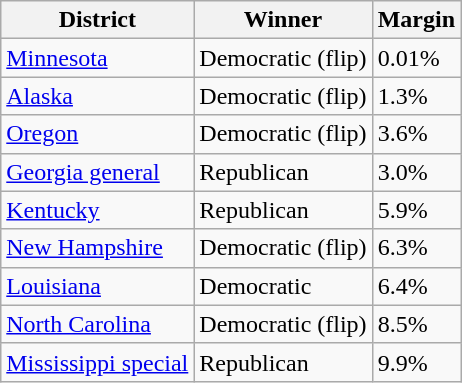<table class="wikitable sortable">
<tr>
<th>District</th>
<th>Winner</th>
<th>Margin</th>
</tr>
<tr>
<td><a href='#'>Minnesota</a></td>
<td data-sort-value=-1 >Democratic (flip)</td>
<td>0.01%</td>
</tr>
<tr>
<td><a href='#'>Alaska</a></td>
<td data-sort-value=-1 >Democratic (flip)</td>
<td>1.3%</td>
</tr>
<tr>
<td><a href='#'>Oregon</a></td>
<td data-sort-value=-1 >Democratic (flip)</td>
<td>3.6%</td>
</tr>
<tr>
<td><a href='#'>Georgia general</a></td>
<td data-sort-value=0.5 >Republican</td>
<td>3.0%</td>
</tr>
<tr>
<td><a href='#'>Kentucky</a></td>
<td data-sort-value=0.5 >Republican</td>
<td>5.9%</td>
</tr>
<tr>
<td><a href='#'>New Hampshire</a></td>
<td data-sort-value=-1 >Democratic (flip)</td>
<td>6.3%</td>
</tr>
<tr>
<td><a href='#'>Louisiana</a></td>
<td data-sort-value=-0.5 >Democratic</td>
<td>6.4%</td>
</tr>
<tr>
<td><a href='#'>North Carolina</a></td>
<td data-sort-value=-1 >Democratic (flip)</td>
<td>8.5%</td>
</tr>
<tr>
<td><a href='#'>Mississippi special</a></td>
<td data-sort-value=0.5 >Republican</td>
<td>9.9%</td>
</tr>
</table>
